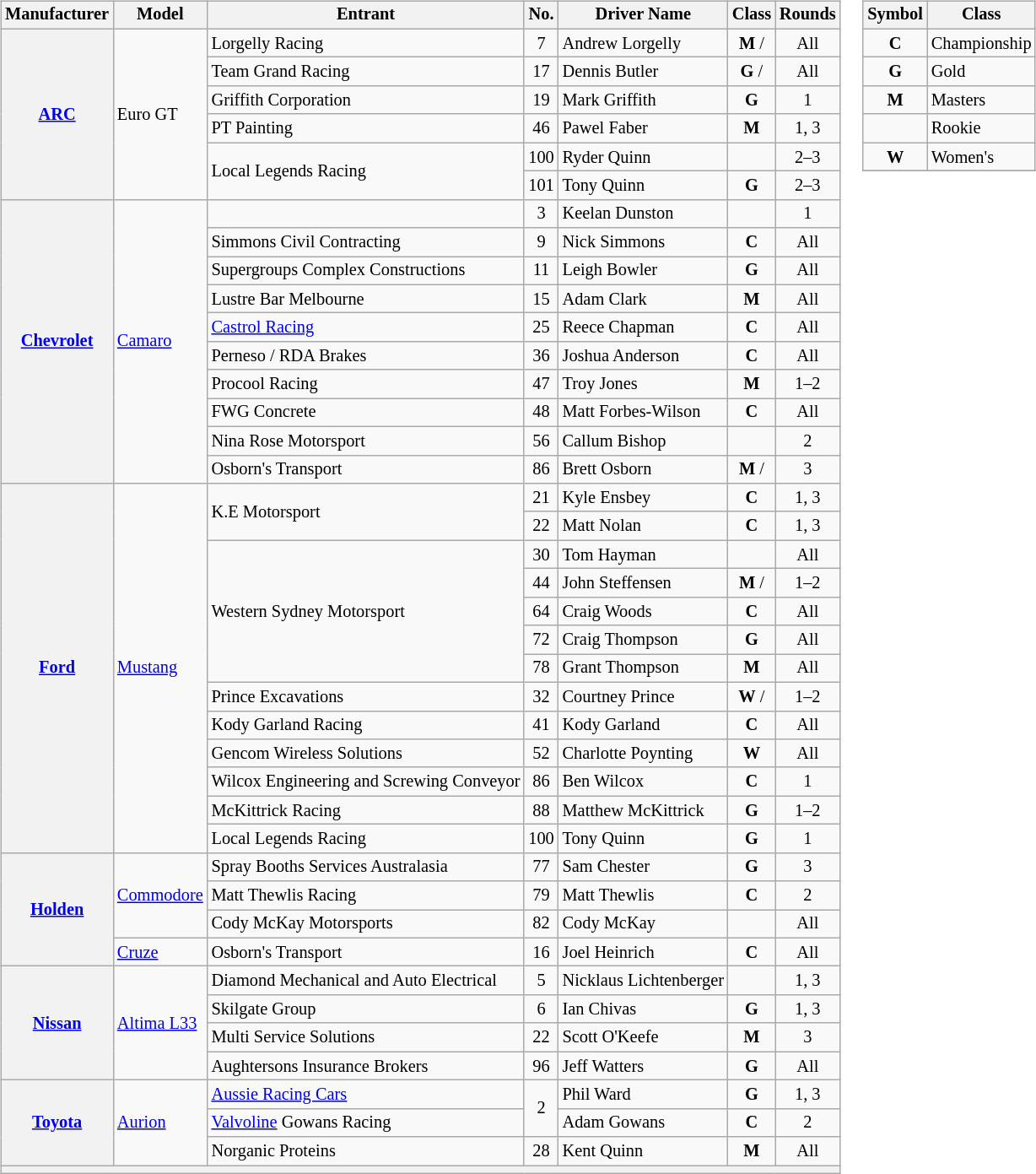<table>
<tr>
<td><br><table class="wikitable" style=font-size:85%;>
<tr>
<th>Manufacturer</th>
<th>Model</th>
<th>Entrant</th>
<th>No.</th>
<th>Driver Name</th>
<th>Class</th>
<th>Rounds</th>
</tr>
<tr>
<th rowspan=6><a href='#'>ARC</a></th>
<td rowspan=6>Euro GT</td>
<td>Lorgelly Racing</td>
<td align=center>7</td>
<td> Andrew Lorgelly</td>
<td align=center><strong><span>M</span></strong> / </td>
<td align=center>All</td>
</tr>
<tr>
<td>Team Grand Racing</td>
<td align=center>17</td>
<td> Dennis Butler</td>
<td align=center><strong><span>G</span></strong> / </td>
<td align=center>All</td>
</tr>
<tr>
<td>Griffith Corporation</td>
<td align=center>19</td>
<td> Mark Griffith</td>
<td align=center><strong><span>G</span></strong></td>
<td align=center>1</td>
</tr>
<tr>
<td>PT Painting</td>
<td align=center>46</td>
<td> Pawel Faber</td>
<td align=center><strong><span>M</span></strong></td>
<td align=center>1, 3</td>
</tr>
<tr>
<td rowspan=2>Local Legends Racing</td>
<td align=center>100</td>
<td> Ryder Quinn</td>
<td align=center></td>
<td align=center>2–3</td>
</tr>
<tr>
<td align=center>101</td>
<td> Tony Quinn</td>
<td align=center><strong><span>G</span></strong></td>
<td align=center>2–3</td>
</tr>
<tr>
<th rowspan=10><a href='#'>Chevrolet</a></th>
<td rowspan=10><a href='#'>Camaro</a></td>
<td></td>
<td align=center>3</td>
<td> Keelan Dunston</td>
<td align=center></td>
<td align=center>1</td>
</tr>
<tr>
<td>Simmons Civil Contracting</td>
<td align=center>9</td>
<td> Nick Simmons</td>
<td align=center><strong><span>C</span></strong></td>
<td align=center>All</td>
</tr>
<tr>
<td>Supergroups Complex Constructions</td>
<td align=center>11</td>
<td> Leigh Bowler</td>
<td align=center><strong><span>G</span></strong></td>
<td align=center>All</td>
</tr>
<tr>
<td>Lustre Bar Melbourne</td>
<td align=center>15</td>
<td> Adam Clark</td>
<td align=center><strong><span>M</span></strong></td>
<td align=center>All</td>
</tr>
<tr>
<td><a href='#'>Castrol Racing</a></td>
<td align=center>25</td>
<td> Reece Chapman</td>
<td align=center><strong><span>C</span></strong></td>
<td align=center>All</td>
</tr>
<tr>
<td>Perneso / RDA Brakes</td>
<td align=center>36</td>
<td> Joshua Anderson</td>
<td align=center><strong><span>C</span></strong></td>
<td align=center>All</td>
</tr>
<tr>
<td>Procool Racing</td>
<td align=center>47</td>
<td> Troy Jones</td>
<td align=center><strong><span>M</span></strong></td>
<td align=center>1–2</td>
</tr>
<tr>
<td>FWG Concrete</td>
<td align=center>48</td>
<td> Matt Forbes-Wilson</td>
<td align=center><strong><span>C</span></strong></td>
<td align=center>All</td>
</tr>
<tr>
<td>Nina Rose Motorsport</td>
<td align=center>56</td>
<td> Callum Bishop</td>
<td align=center></td>
<td align=center>2</td>
</tr>
<tr>
<td>Osborn's Transport</td>
<td align=center>86</td>
<td> Brett Osborn</td>
<td align=center><strong><span>M</span></strong> / </td>
<td align=center>3</td>
</tr>
<tr>
<th rowspan=13><a href='#'>Ford</a></th>
<td rowspan=13><a href='#'>Mustang</a></td>
<td rowspan=2>K.E Motorsport</td>
<td align=center>21</td>
<td> Kyle Ensbey</td>
<td align=center><strong><span>C</span></strong></td>
<td align=center>1, 3</td>
</tr>
<tr>
<td align=center>22</td>
<td> Matt Nolan</td>
<td align=center><strong><span>C</span></strong></td>
<td align=center>1, 3</td>
</tr>
<tr>
<td rowspan=5>Western Sydney Motorsport</td>
<td align=center>30</td>
<td> Tom Hayman</td>
<td align=center></td>
<td align=center>All</td>
</tr>
<tr>
<td align=center>44</td>
<td> John Steffensen</td>
<td align=center><strong><span>M</span></strong> / </td>
<td align=center>1–2</td>
</tr>
<tr>
<td align=center>64</td>
<td> Craig Woods</td>
<td align=center><strong><span>C</span></strong></td>
<td align=center>All</td>
</tr>
<tr>
<td align=center>72</td>
<td> Craig Thompson</td>
<td align=center><strong><span>G</span></strong></td>
<td align=center>All</td>
</tr>
<tr>
<td align=center>78</td>
<td> Grant Thompson</td>
<td align=center><strong><span>M</span></strong></td>
<td align=center>All</td>
</tr>
<tr>
<td>Prince Excavations</td>
<td align=center>32</td>
<td> Courtney Prince</td>
<td align=center><strong><span>W</span></strong> / </td>
<td align=center>1–2</td>
</tr>
<tr>
<td>Kody Garland Racing</td>
<td align=center>41</td>
<td> Kody Garland</td>
<td align=center><strong><span>C</span></strong></td>
<td align=center>All</td>
</tr>
<tr>
<td>Gencom Wireless Solutions</td>
<td align=center>52</td>
<td> Charlotte Poynting</td>
<td align=center><strong><span>W</span></strong></td>
<td align=center>All</td>
</tr>
<tr>
<td>Wilcox Engineering and Screwing Conveyor</td>
<td align=center>86</td>
<td> Ben Wilcox</td>
<td align=center><strong><span>C</span></strong></td>
<td align=center>1</td>
</tr>
<tr>
<td>McKittrick Racing</td>
<td align=center>88</td>
<td> Matthew McKittrick</td>
<td align=center><strong><span>G</span></strong></td>
<td align=center>1–2</td>
</tr>
<tr>
<td>Local Legends Racing</td>
<td align=center>100</td>
<td> Tony Quinn</td>
<td align=center><strong><span>G</span></strong></td>
<td align=center>1</td>
</tr>
<tr>
<th rowspan=4><a href='#'>Holden</a></th>
<td rowspan=3><a href='#'>Commodore</a></td>
<td>Spray Booths Services Australasia</td>
<td align=center>77</td>
<td> Sam Chester</td>
<td align=center><strong><span>G</span></strong></td>
<td align=center>3</td>
</tr>
<tr>
<td>Matt Thewlis Racing</td>
<td align=center>79</td>
<td> Matt Thewlis</td>
<td align=center><strong><span>C</span></strong></td>
<td align=center>2</td>
</tr>
<tr>
<td>Cody McKay Motorsports</td>
<td align=center>82</td>
<td> Cody McKay</td>
<td align=center></td>
<td align=center>All</td>
</tr>
<tr>
<td rowspan=1><a href='#'>Cruze</a></td>
<td>Osborn's Transport</td>
<td align=center>16</td>
<td> Joel Heinrich</td>
<td align=center><strong><span>C</span></strong></td>
<td align=center>All</td>
</tr>
<tr>
<th rowspan=4><a href='#'>Nissan</a></th>
<td rowspan=4><a href='#'>Altima L33</a></td>
<td>Diamond Mechanical and Auto Electrical</td>
<td align=center>5</td>
<td> Nicklaus Lichtenberger</td>
<td align=center></td>
<td align=center>1, 3</td>
</tr>
<tr>
<td>Skilgate Group</td>
<td align=center>6</td>
<td> Ian Chivas</td>
<td align=center><strong><span>G</span></strong></td>
<td align=center>1, 3</td>
</tr>
<tr>
<td>Multi Service Solutions</td>
<td align=center>22</td>
<td> Scott O'Keefe</td>
<td align=center><strong><span>M</span></strong></td>
<td align=center>3</td>
</tr>
<tr>
<td>Aughtersons Insurance Brokers</td>
<td align=center>96</td>
<td> Jeff Watters</td>
<td align=center><strong><span>G</span></strong></td>
<td align=center>All</td>
</tr>
<tr>
<th rowspan=3><a href='#'>Toyota</a></th>
<td rowspan=3><a href='#'>Aurion</a></td>
<td><a href='#'>Aussie Racing Cars</a></td>
<td rowspan=2 align=center>2</td>
<td> Phil Ward</td>
<td align=center><strong><span>G</span></strong></td>
<td align=center>1, 3</td>
</tr>
<tr>
<td><a href='#'>Valvoline</a> Gowans Racing</td>
<td> Adam Gowans</td>
<td align=center><strong><span>C</span></strong></td>
<td align=center>2</td>
</tr>
<tr>
<td>Norganic Proteins</td>
<td align=center>28</td>
<td> Kent Quinn</td>
<td align=center><strong><span>M</span></strong></td>
<td align=center>All</td>
</tr>
<tr>
<th colspan=7></th>
</tr>
</table>
</td>
<td valign=top><br><table class="wikitable" style=font-size:85%;>
<tr>
<th>Symbol</th>
<th>Class</th>
</tr>
<tr>
<td align=center><strong><span>C</span></strong></td>
<td>Championship</td>
</tr>
<tr>
<td align=center><strong><span>G</span></strong></td>
<td>Gold</td>
</tr>
<tr>
<td align=center><strong><span>M</span></strong></td>
<td>Masters</td>
</tr>
<tr>
<td align=center></td>
<td>Rookie</td>
</tr>
<tr>
<td align=center><strong><span>W</span></strong></td>
<td>Women's</td>
</tr>
<tr>
</tr>
</table>
</td>
</tr>
</table>
